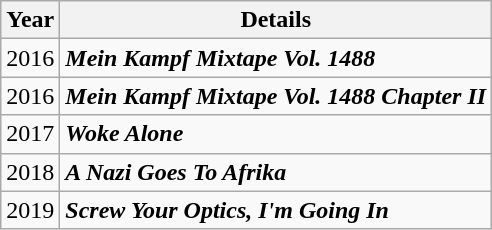<table class="wikitable" style="text-align:center;">
<tr>
<th>Year</th>
<th>Details</th>
</tr>
<tr>
<td>2016</td>
<td align="left"><strong><em>Mein Kampf Mixtape Vol. 1488</em></strong><br></td>
</tr>
<tr>
<td>2016</td>
<td align="left"><strong><em>Mein Kampf Mixtape Vol. 1488 Chapter II</em></strong><br></td>
</tr>
<tr>
<td>2017</td>
<td align="left"><strong><em>Woke Alone</em></strong><br></td>
</tr>
<tr>
<td>2018</td>
<td align="left"><strong><em>A Nazi Goes To Afrika</em></strong><br></td>
</tr>
<tr>
<td>2019</td>
<td align="left"><strong><em>Screw Your Optics, I'm Going In</em></strong><br></td>
</tr>
</table>
